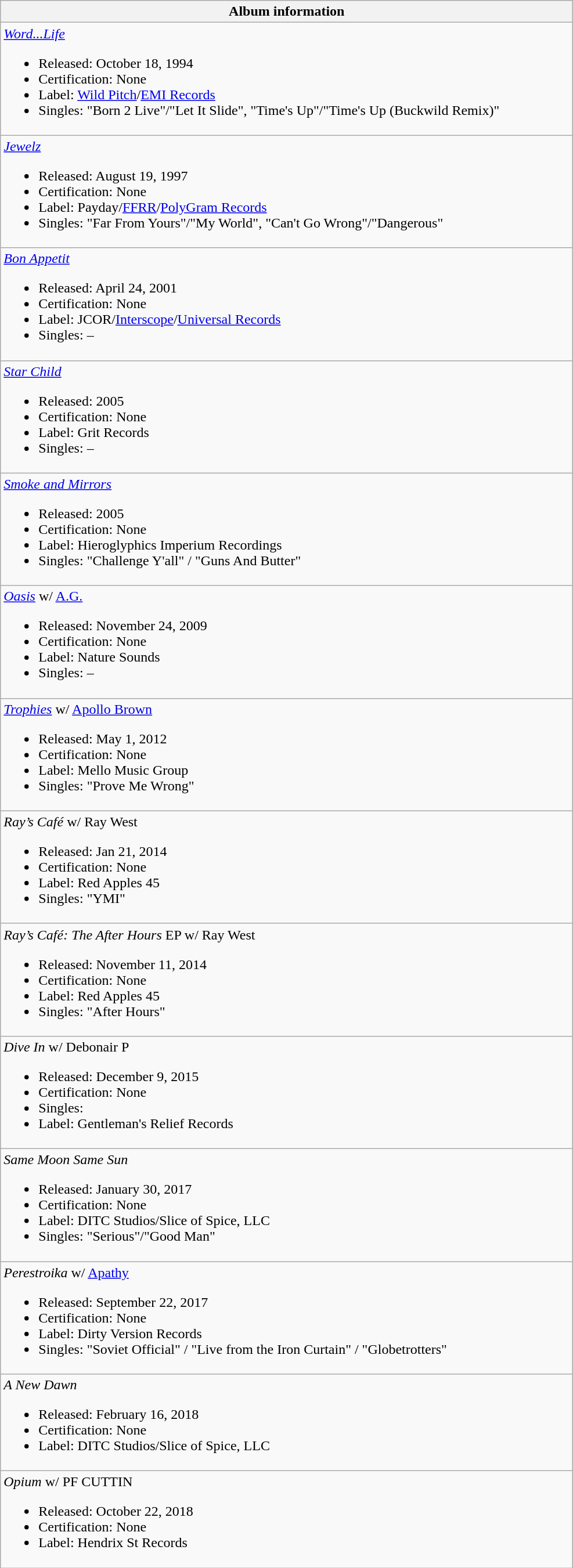<table class="wikitable">
<tr>
<th align="left" width="650">Album information</th>
</tr>
<tr>
<td align="left"><em><a href='#'>Word...Life</a></em><br><ul><li>Released: October 18, 1994</li><li>Certification: None</li><li>Label: <a href='#'>Wild Pitch</a>/<a href='#'>EMI Records</a></li><li>Singles: "Born 2 Live"/"Let It Slide", "Time's Up"/"Time's Up (Buckwild Remix)"</li></ul></td>
</tr>
<tr>
<td align="left"><em><a href='#'>Jewelz</a></em><br><ul><li>Released: August 19, 1997</li><li>Certification: None</li><li>Label: Payday/<a href='#'>FFRR</a>/<a href='#'>PolyGram Records</a></li><li>Singles: "Far From Yours"/"My World", "Can't Go Wrong"/"Dangerous"</li></ul></td>
</tr>
<tr>
<td align="left"><em><a href='#'>Bon Appetit</a></em><br><ul><li>Released: April 24, 2001</li><li>Certification: None</li><li>Label: JCOR/<a href='#'>Interscope</a>/<a href='#'>Universal Records</a></li><li>Singles: –</li></ul></td>
</tr>
<tr>
<td align="left"><em><a href='#'>Star Child</a></em><br><ul><li>Released: 2005</li><li>Certification: None</li><li>Label: Grit Records</li><li>Singles: –</li></ul></td>
</tr>
<tr>
<td align="left"><em><a href='#'>Smoke and Mirrors</a></em><br><ul><li>Released: 2005</li><li>Certification: None</li><li>Label: Hieroglyphics Imperium Recordings</li><li>Singles: "Challenge Y'all" / "Guns And Butter"</li></ul></td>
</tr>
<tr>
<td align="left"><em><a href='#'>Oasis</a></em> w/ <a href='#'>A.G.</a><br><ul><li>Released: November 24, 2009</li><li>Certification: None</li><li>Label: Nature Sounds</li><li>Singles: –</li></ul></td>
</tr>
<tr>
<td align="left"><em><a href='#'>Trophies</a></em> w/ <a href='#'>Apollo Brown</a><br><ul><li>Released: May 1, 2012</li><li>Certification: None</li><li>Label: Mello Music Group</li><li>Singles: "Prove Me Wrong"</li></ul></td>
</tr>
<tr>
<td><em>Ray’s Café</em> w/ Ray West<br><ul><li>Released: Jan 21, 2014</li><li>Certification: None</li><li>Label: Red Apples 45</li><li>Singles: "YMI"</li></ul></td>
</tr>
<tr>
<td><em>Ray’s Café: The After Hours</em> EP w/ Ray West<br><ul><li>Released: November 11, 2014</li><li>Certification: None</li><li>Label: Red Apples 45</li><li>Singles: "After Hours"</li></ul></td>
</tr>
<tr>
<td><em>Dive In</em> w/ Debonair P<br><ul><li>Released: December 9, 2015</li><li>Certification: None</li><li>Singles:</li><li>Label: Gentleman's Relief Records</li></ul></td>
</tr>
<tr>
<td><em>Same Moon Same Sun</em><br><ul><li>Released: January 30, 2017</li><li>Certification: None</li><li>Label: DITC Studios/Slice of Spice, LLC</li><li>Singles: "Serious"/"Good Man"</li></ul></td>
</tr>
<tr>
<td><em>Perestroika</em> w/ <a href='#'>Apathy</a><br><ul><li>Released: September 22, 2017</li><li>Certification: None</li><li>Label: Dirty Version Records</li><li>Singles: "Soviet Official" / "Live from the Iron Curtain" / "Globetrotters"</li></ul></td>
</tr>
<tr>
<td><em>A New Dawn</em><br><ul><li>Released: February 16, 2018</li><li>Certification: None</li><li>Label: DITC Studios/Slice of Spice, LLC</li></ul></td>
</tr>
<tr>
<td><em>Opium</em> w/ PF CUTTIN<br><ul><li>Released: October 22, 2018</li><li>Certification: None</li><li>Label: Hendrix St Records</li></ul></td>
</tr>
</table>
